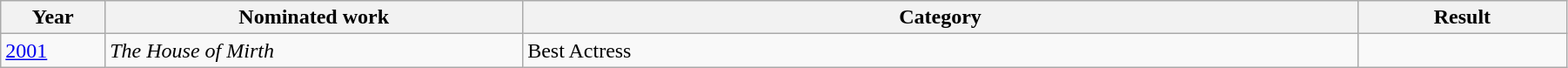<table style="width:95%;" class="wikitable sortable">
<tr>
<th style="width:5%;">Year</th>
<th style="width:20%;">Nominated work</th>
<th style="width:40%;">Category</th>
<th style="width:10%;">Result</th>
</tr>
<tr>
<td><a href='#'>2001</a></td>
<td><em>The House of Mirth</em></td>
<td>Best Actress</td>
<td></td>
</tr>
</table>
